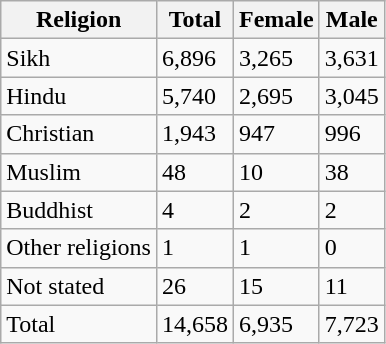<table class="wikitable sortable">
<tr>
<th>Religion</th>
<th>Total</th>
<th>Female</th>
<th>Male</th>
</tr>
<tr>
<td>Sikh</td>
<td>6,896</td>
<td>3,265</td>
<td>3,631</td>
</tr>
<tr>
<td>Hindu</td>
<td>5,740</td>
<td>2,695</td>
<td>3,045</td>
</tr>
<tr>
<td>Christian</td>
<td>1,943</td>
<td>947</td>
<td>996</td>
</tr>
<tr>
<td>Muslim</td>
<td>48</td>
<td>10</td>
<td>38</td>
</tr>
<tr>
<td>Buddhist</td>
<td>4</td>
<td>2</td>
<td>2</td>
</tr>
<tr>
<td>Other religions</td>
<td>1</td>
<td>1</td>
<td>0</td>
</tr>
<tr>
<td>Not stated</td>
<td>26</td>
<td>15</td>
<td>11</td>
</tr>
<tr>
<td>Total</td>
<td>14,658</td>
<td>6,935</td>
<td>7,723</td>
</tr>
</table>
